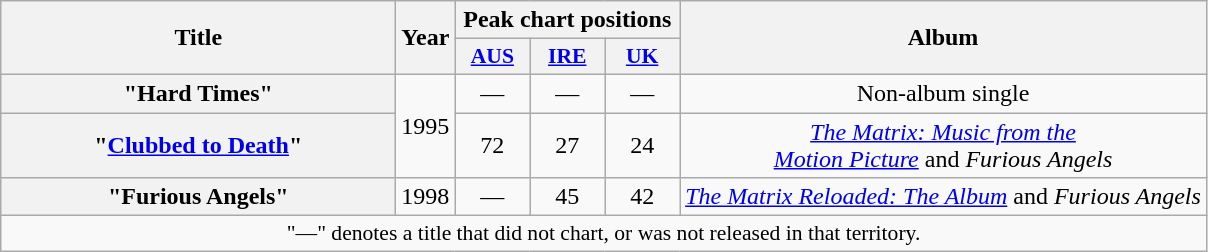<table class="wikitable plainrowheaders" style="text-align:center;">
<tr>
<th scope="col" rowspan="2" style="width:16em;">Title</th>
<th scope="col" rowspan="2">Year</th>
<th scope="col" colspan="3">Peak chart positions</th>
<th scope="col" rowspan="2">Album</th>
</tr>
<tr>
<th style="width:3em; font-size:90%"><a href='#'>AUS</a><br></th>
<th style="width:3em; font-size:90%"><a href='#'>IRE</a><br></th>
<th style="width:3em; font-size:90%"><a href='#'>UK</a><br></th>
</tr>
<tr>
<th scope="row">"Hard Times"</th>
<td rowspan="2">1995</td>
<td>—</td>
<td>—</td>
<td>—</td>
<td>Non-album single</td>
</tr>
<tr>
<th scope="row">"<a href='#'>Clubbed to Death</a>"</th>
<td>72</td>
<td>27</td>
<td>24</td>
<td><em><a href='#'>The Matrix: Music from the<br>Motion Picture</a></em> and <em>Furious Angels</em></td>
</tr>
<tr>
<th scope="row">"Furious Angels"</th>
<td>1998</td>
<td>—</td>
<td>45</td>
<td>42</td>
<td><em><a href='#'>The Matrix Reloaded: The Album</a></em> and <em>Furious Angels</em></td>
</tr>
<tr>
<td colspan="6" style="font-size:90%">"—" denotes a title that did not chart, or was not released in that territory.</td>
</tr>
</table>
